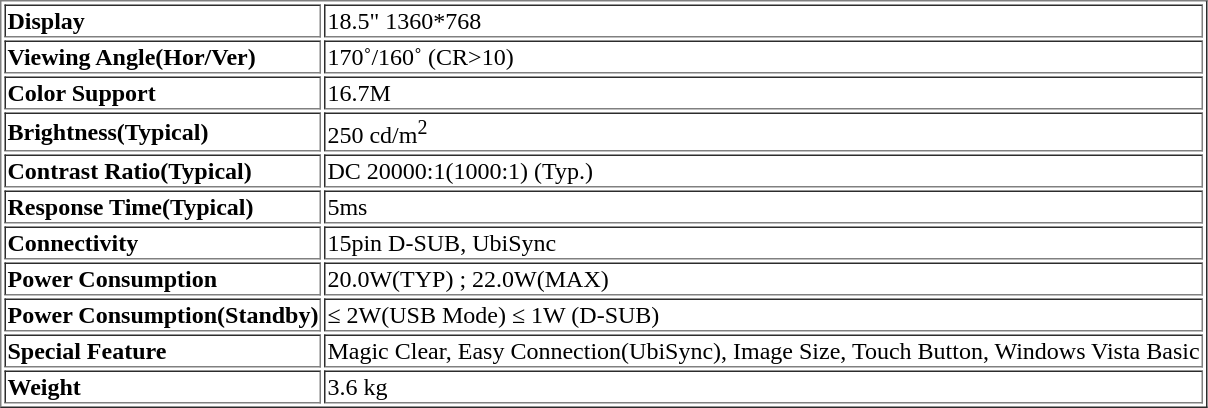<table border="1">
<tr>
<td><strong>Display</strong></td>
<td>18.5" 1360*768</td>
</tr>
<tr>
<td><strong>Viewing Angle(Hor/Ver)</strong></td>
<td>170˚/160˚ (CR>10)</td>
</tr>
<tr>
<td><strong>Color Support</strong></td>
<td>16.7M</td>
</tr>
<tr>
<td><strong>Brightness(Typical)</strong></td>
<td>250 cd/m<sup>2</sup></td>
</tr>
<tr>
<td><strong>Contrast Ratio(Typical)</strong></td>
<td>DC 20000:1(1000:1) (Typ.)</td>
</tr>
<tr>
<td><strong>Response Time(Typical)</strong></td>
<td>5ms</td>
</tr>
<tr>
<td><strong>Connectivity</strong></td>
<td>15pin D-SUB, UbiSync</td>
</tr>
<tr>
<td><strong>Power Consumption</strong></td>
<td>20.0W(TYP) ; 22.0W(MAX)</td>
</tr>
<tr>
<td><strong>Power Consumption(Standby)</strong></td>
<td>≤ 2W(USB Mode) ≤ 1W (D-SUB)</td>
</tr>
<tr>
<td><strong>Special Feature</strong></td>
<td>Magic Clear, Easy Connection(UbiSync), Image Size, Touch Button, Windows Vista Basic</td>
</tr>
<tr>
<td><strong>Weight</strong></td>
<td>3.6 kg</td>
</tr>
</table>
